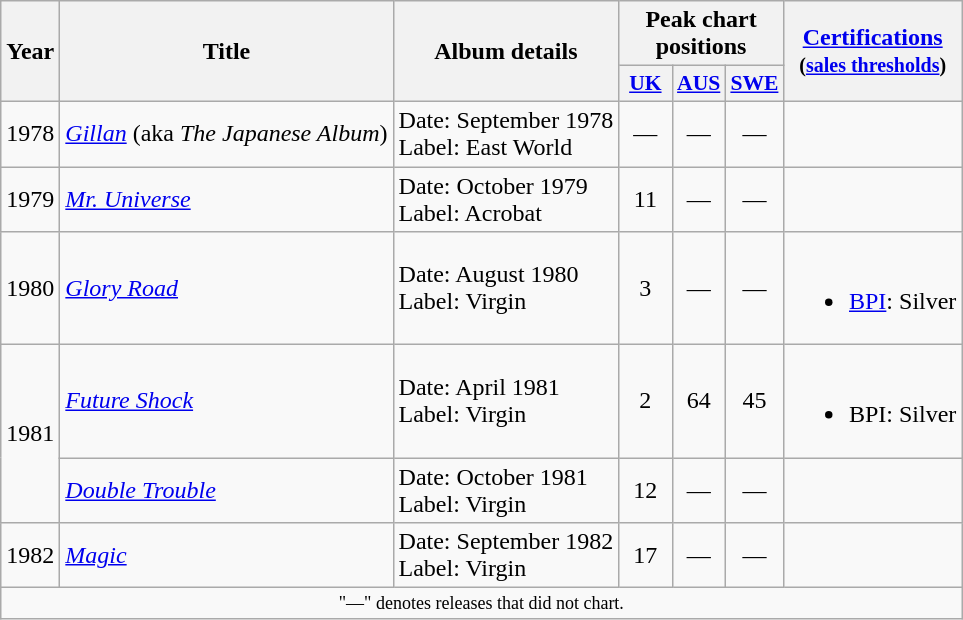<table class="wikitable">
<tr>
<th rowspan="2">Year</th>
<th rowspan="2">Title</th>
<th rowspan="2">Album details</th>
<th colspan="3">Peak chart positions</th>
<th rowspan="2"><a href='#'>Certifications</a><br><small>(<a href='#'>sales thresholds</a>)</small></th>
</tr>
<tr>
<th style="width:2em;font-size:90%"><a href='#'>UK</a><br></th>
<th style="width:2em;font-size:90%"><a href='#'>AUS</a><br></th>
<th style="width:2em;font-size:90%"><a href='#'>SWE</a><br></th>
</tr>
<tr>
<td>1978</td>
<td><em><a href='#'>Gillan</a></em> (aka <em>The Japanese Album</em>)</td>
<td>Date: September 1978 <br> Label: East World</td>
<td align=center>—</td>
<td align=center>—</td>
<td align=center>—</td>
<td></td>
</tr>
<tr>
<td>1979</td>
<td><em><a href='#'>Mr. Universe</a></em></td>
<td>Date: October 1979 <br> Label: Acrobat</td>
<td align=center>11</td>
<td align=center>—</td>
<td align=center>—</td>
<td></td>
</tr>
<tr>
<td>1980</td>
<td><em><a href='#'>Glory Road</a></em></td>
<td>Date: August 1980 <br> Label: Virgin</td>
<td align=center>3</td>
<td align=center>—</td>
<td align=center>—</td>
<td><br><ul><li><a href='#'>BPI</a>: Silver</li></ul></td>
</tr>
<tr>
<td rowspan=2>1981</td>
<td><em><a href='#'>Future Shock</a></em></td>
<td>Date: April 1981 <br> Label: Virgin</td>
<td align=center>2</td>
<td align=center>64</td>
<td align=center>45</td>
<td><br><ul><li>BPI: Silver</li></ul></td>
</tr>
<tr>
<td><em><a href='#'>Double Trouble</a></em></td>
<td>Date: October 1981 <br> Label: Virgin</td>
<td align=center>12</td>
<td align=center>—</td>
<td align=center>—</td>
<td></td>
</tr>
<tr>
<td>1982</td>
<td><em><a href='#'>Magic</a></em></td>
<td>Date: September 1982 <br> Label: Virgin</td>
<td align=center>17</td>
<td align=center>—</td>
<td align=center>—</td>
<td></td>
</tr>
<tr>
<td colspan="12" style="text-align:center; font-size:9pt;">"—" denotes releases that did not chart.</td>
</tr>
</table>
